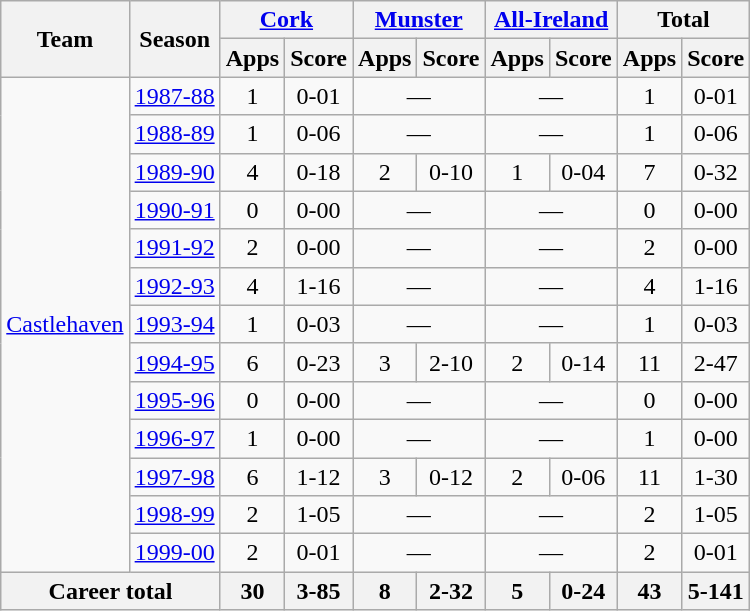<table class="wikitable" style="text-align:center">
<tr>
<th rowspan="2">Team</th>
<th rowspan="2">Season</th>
<th colspan="2"><a href='#'>Cork</a></th>
<th colspan="2"><a href='#'>Munster</a></th>
<th colspan="2"><a href='#'>All-Ireland</a></th>
<th colspan="2">Total</th>
</tr>
<tr>
<th>Apps</th>
<th>Score</th>
<th>Apps</th>
<th>Score</th>
<th>Apps</th>
<th>Score</th>
<th>Apps</th>
<th>Score</th>
</tr>
<tr>
<td rowspan="13"><a href='#'>Castlehaven</a></td>
<td><a href='#'>1987-88</a></td>
<td>1</td>
<td>0-01</td>
<td colspan=2>—</td>
<td colspan=2>—</td>
<td>1</td>
<td>0-01</td>
</tr>
<tr>
<td><a href='#'>1988-89</a></td>
<td>1</td>
<td>0-06</td>
<td colspan=2>—</td>
<td colspan=2>—</td>
<td>1</td>
<td>0-06</td>
</tr>
<tr>
<td><a href='#'>1989-90</a></td>
<td>4</td>
<td>0-18</td>
<td>2</td>
<td>0-10</td>
<td>1</td>
<td>0-04</td>
<td>7</td>
<td>0-32</td>
</tr>
<tr>
<td><a href='#'>1990-91</a></td>
<td>0</td>
<td>0-00</td>
<td colspan=2>—</td>
<td colspan=2>—</td>
<td>0</td>
<td>0-00</td>
</tr>
<tr>
<td><a href='#'>1991-92</a></td>
<td>2</td>
<td>0-00</td>
<td colspan=2>—</td>
<td colspan=2>—</td>
<td>2</td>
<td>0-00</td>
</tr>
<tr>
<td><a href='#'>1992-93</a></td>
<td>4</td>
<td>1-16</td>
<td colspan=2>—</td>
<td colspan=2>—</td>
<td>4</td>
<td>1-16</td>
</tr>
<tr>
<td><a href='#'>1993-94</a></td>
<td>1</td>
<td>0-03</td>
<td colspan=2>—</td>
<td colspan=2>—</td>
<td>1</td>
<td>0-03</td>
</tr>
<tr>
<td><a href='#'>1994-95</a></td>
<td>6</td>
<td>0-23</td>
<td>3</td>
<td>2-10</td>
<td>2</td>
<td>0-14</td>
<td>11</td>
<td>2-47</td>
</tr>
<tr>
<td><a href='#'>1995-96</a></td>
<td>0</td>
<td>0-00</td>
<td colspan=2>—</td>
<td colspan=2>—</td>
<td>0</td>
<td>0-00</td>
</tr>
<tr>
<td><a href='#'>1996-97</a></td>
<td>1</td>
<td>0-00</td>
<td colspan=2>—</td>
<td colspan=2>—</td>
<td>1</td>
<td>0-00</td>
</tr>
<tr>
<td><a href='#'>1997-98</a></td>
<td>6</td>
<td>1-12</td>
<td>3</td>
<td>0-12</td>
<td>2</td>
<td>0-06</td>
<td>11</td>
<td>1-30</td>
</tr>
<tr>
<td><a href='#'>1998-99</a></td>
<td>2</td>
<td>1-05</td>
<td colspan=2>—</td>
<td colspan=2>—</td>
<td>2</td>
<td>1-05</td>
</tr>
<tr>
<td><a href='#'>1999-00</a></td>
<td>2</td>
<td>0-01</td>
<td colspan=2>—</td>
<td colspan=2>—</td>
<td>2</td>
<td>0-01</td>
</tr>
<tr>
<th colspan="2">Career total</th>
<th>30</th>
<th>3-85</th>
<th>8</th>
<th>2-32</th>
<th>5</th>
<th>0-24</th>
<th>43</th>
<th>5-141</th>
</tr>
</table>
